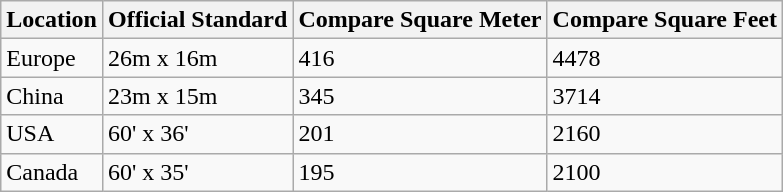<table class="wikitable">
<tr>
<th>Location</th>
<th>Official Standard</th>
<th>Compare Square Meter</th>
<th>Compare Square Feet</th>
</tr>
<tr>
<td>Europe</td>
<td>26m x 16m</td>
<td>416</td>
<td>4478</td>
</tr>
<tr>
<td>China</td>
<td>23m x 15m</td>
<td>345</td>
<td>3714</td>
</tr>
<tr>
<td>USA</td>
<td>60' x 36'</td>
<td>201</td>
<td>2160</td>
</tr>
<tr>
<td>Canada</td>
<td>60' x 35'</td>
<td>195</td>
<td>2100</td>
</tr>
</table>
